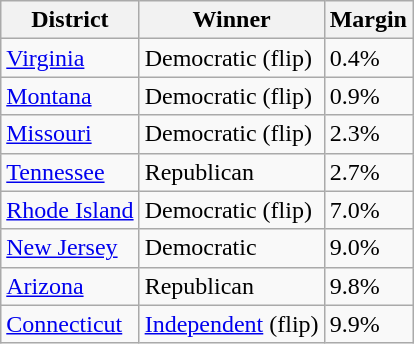<table class="wikitable sortable">
<tr>
<th>District</th>
<th>Winner</th>
<th>Margin</th>
</tr>
<tr>
<td><a href='#'>Virginia</a></td>
<td data-sort-value=-1 >Democratic (flip)</td>
<td>0.4%</td>
</tr>
<tr>
<td><a href='#'>Montana</a></td>
<td data-sort-value=-1 >Democratic (flip)</td>
<td>0.9%</td>
</tr>
<tr>
<td><a href='#'>Missouri</a></td>
<td data-sort-value=-1 >Democratic (flip)</td>
<td>2.3%</td>
</tr>
<tr>
<td><a href='#'>Tennessee</a></td>
<td data-sort-value=0.5 >Republican</td>
<td>2.7%</td>
</tr>
<tr>
<td><a href='#'>Rhode Island</a></td>
<td data-sort-value=-1 >Democratic (flip)</td>
<td>7.0%</td>
</tr>
<tr>
<td><a href='#'>New Jersey</a></td>
<td data-sort-value=-1 >Democratic</td>
<td>9.0%</td>
</tr>
<tr>
<td><a href='#'>Arizona</a></td>
<td data-sort-value=0.5 >Republican</td>
<td>9.8%</td>
</tr>
<tr>
<td><a href='#'>Connecticut</a></td>
<td data-sort-value-1 ><a href='#'>Independent</a> (flip)</td>
<td>9.9%</td>
</tr>
</table>
